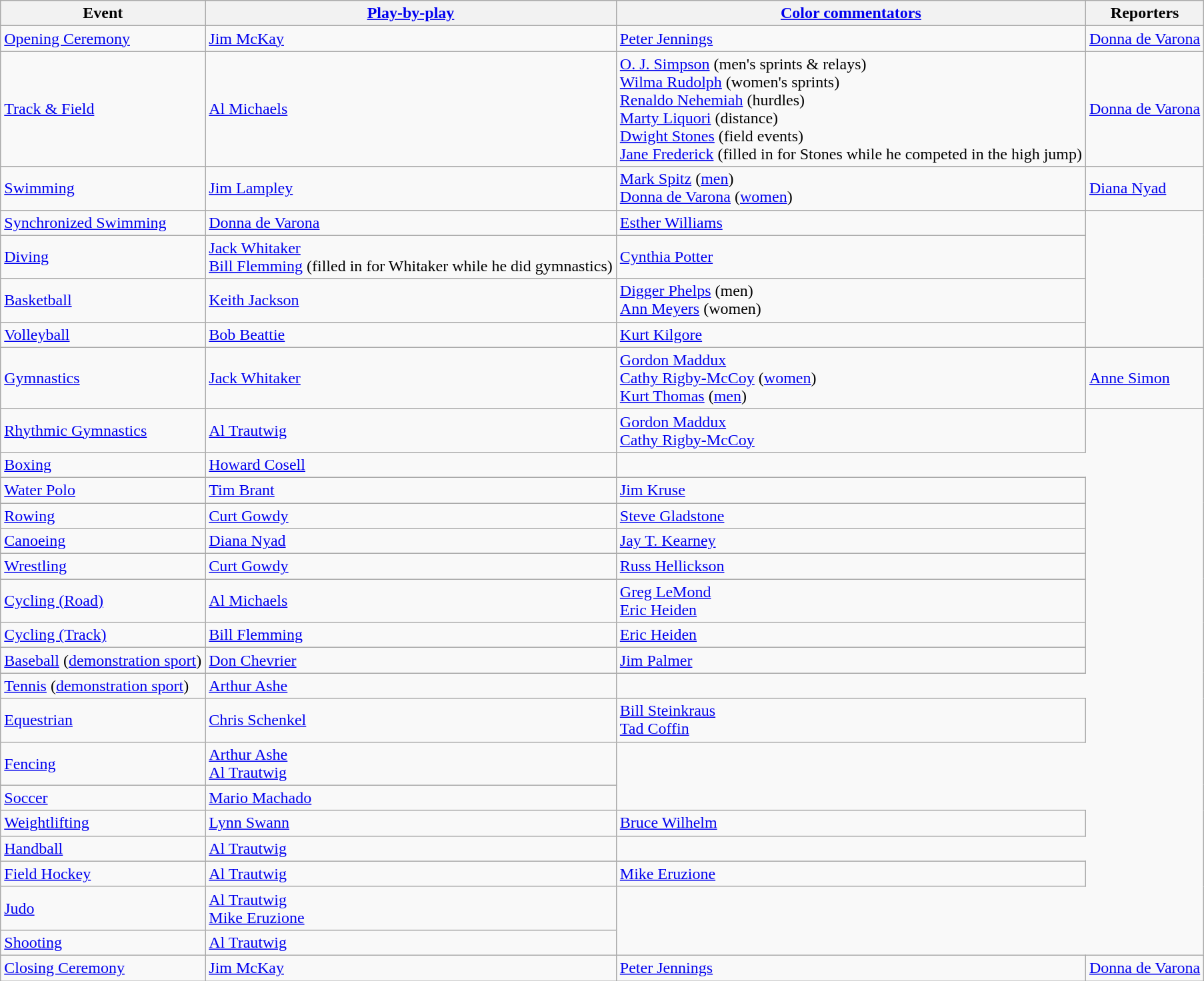<table class="wikitable">
<tr>
<th>Event</th>
<th><a href='#'>Play-by-play</a></th>
<th><a href='#'>Color commentators</a></th>
<th>Reporters</th>
</tr>
<tr>
<td><a href='#'>Opening Ceremony</a></td>
<td><a href='#'>Jim McKay</a></td>
<td><a href='#'>Peter Jennings</a></td>
<td><a href='#'>Donna de Varona</a></td>
</tr>
<tr>
<td><a href='#'>Track & Field</a></td>
<td><a href='#'>Al Michaels</a></td>
<td><a href='#'>O. J. Simpson</a> (men's sprints & relays)<br><a href='#'>Wilma Rudolph</a> (women's sprints)<br><a href='#'>Renaldo Nehemiah</a> (hurdles)<br><a href='#'>Marty Liquori</a> (distance)<br><a href='#'>Dwight Stones</a> (field events)<br><a href='#'>Jane Frederick</a> (filled in for Stones while he competed in the high jump)</td>
<td><a href='#'>Donna de Varona</a></td>
</tr>
<tr>
<td><a href='#'>Swimming</a></td>
<td><a href='#'>Jim Lampley</a></td>
<td><a href='#'>Mark Spitz</a> (<a href='#'>men</a>)<br><a href='#'>Donna de Varona</a> (<a href='#'>women</a>)</td>
<td><a href='#'>Diana Nyad</a></td>
</tr>
<tr>
<td><a href='#'>Synchronized Swimming</a></td>
<td><a href='#'>Donna de Varona</a></td>
<td><a href='#'>Esther Williams</a></td>
</tr>
<tr>
<td><a href='#'>Diving</a></td>
<td><a href='#'>Jack Whitaker</a><br><a href='#'>Bill Flemming</a> (filled in for Whitaker while he did gymnastics)</td>
<td><a href='#'>Cynthia Potter</a></td>
</tr>
<tr>
<td><a href='#'>Basketball</a></td>
<td><a href='#'>Keith Jackson</a></td>
<td><a href='#'>Digger Phelps</a> (men)<br><a href='#'>Ann Meyers</a> (women)</td>
</tr>
<tr>
<td><a href='#'>Volleyball</a></td>
<td><a href='#'>Bob Beattie</a></td>
<td><a href='#'>Kurt Kilgore</a></td>
</tr>
<tr>
<td><a href='#'>Gymnastics</a></td>
<td><a href='#'>Jack Whitaker</a></td>
<td><a href='#'>Gordon Maddux</a><br><a href='#'>Cathy Rigby-McCoy</a> (<a href='#'>women</a>)<br><a href='#'>Kurt Thomas</a> (<a href='#'>men</a>)</td>
<td><a href='#'>Anne Simon</a></td>
</tr>
<tr>
<td><a href='#'>Rhythmic Gymnastics</a></td>
<td><a href='#'>Al Trautwig</a></td>
<td><a href='#'>Gordon Maddux</a><br><a href='#'>Cathy Rigby-McCoy</a></td>
</tr>
<tr>
<td><a href='#'>Boxing</a></td>
<td><a href='#'>Howard Cosell</a></td>
</tr>
<tr>
<td><a href='#'>Water Polo</a></td>
<td><a href='#'>Tim Brant</a></td>
<td><a href='#'>Jim Kruse</a></td>
</tr>
<tr>
<td><a href='#'>Rowing</a></td>
<td><a href='#'>Curt Gowdy</a></td>
<td><a href='#'>Steve Gladstone</a></td>
</tr>
<tr>
<td><a href='#'>Canoeing</a></td>
<td><a href='#'>Diana Nyad</a></td>
<td><a href='#'>Jay T. Kearney</a></td>
</tr>
<tr>
<td><a href='#'>Wrestling</a></td>
<td><a href='#'>Curt Gowdy</a></td>
<td><a href='#'>Russ Hellickson</a></td>
</tr>
<tr>
<td><a href='#'>Cycling (Road)</a></td>
<td><a href='#'>Al Michaels</a></td>
<td><a href='#'>Greg LeMond</a><br><a href='#'>Eric Heiden</a></td>
</tr>
<tr>
<td><a href='#'>Cycling (Track)</a></td>
<td><a href='#'>Bill Flemming</a></td>
<td><a href='#'>Eric Heiden</a></td>
</tr>
<tr>
<td><a href='#'>Baseball</a> (<a href='#'>demonstration sport</a>)</td>
<td><a href='#'>Don Chevrier</a></td>
<td><a href='#'>Jim Palmer</a></td>
</tr>
<tr>
<td><a href='#'>Tennis</a> (<a href='#'>demonstration sport</a>)</td>
<td><a href='#'>Arthur Ashe</a></td>
</tr>
<tr>
<td><a href='#'>Equestrian</a></td>
<td><a href='#'>Chris Schenkel</a></td>
<td><a href='#'>Bill Steinkraus</a><br><a href='#'>Tad Coffin</a></td>
</tr>
<tr>
<td><a href='#'>Fencing</a></td>
<td><a href='#'>Arthur Ashe</a><br><a href='#'>Al Trautwig</a></td>
</tr>
<tr>
<td><a href='#'>Soccer</a></td>
<td><a href='#'>Mario Machado</a></td>
</tr>
<tr>
<td><a href='#'>Weightlifting</a></td>
<td><a href='#'>Lynn Swann</a></td>
<td><a href='#'>Bruce Wilhelm</a></td>
</tr>
<tr>
<td><a href='#'>Handball</a></td>
<td><a href='#'>Al Trautwig</a></td>
</tr>
<tr>
<td><a href='#'>Field Hockey</a></td>
<td><a href='#'>Al Trautwig</a></td>
<td><a href='#'>Mike Eruzione</a></td>
</tr>
<tr>
<td><a href='#'>Judo</a></td>
<td><a href='#'>Al Trautwig</a><br><a href='#'>Mike Eruzione</a></td>
</tr>
<tr>
<td><a href='#'>Shooting</a></td>
<td><a href='#'>Al Trautwig</a></td>
</tr>
<tr>
<td><a href='#'>Closing Ceremony</a></td>
<td><a href='#'>Jim McKay</a></td>
<td><a href='#'>Peter Jennings</a></td>
<td><a href='#'>Donna de Varona</a></td>
</tr>
</table>
